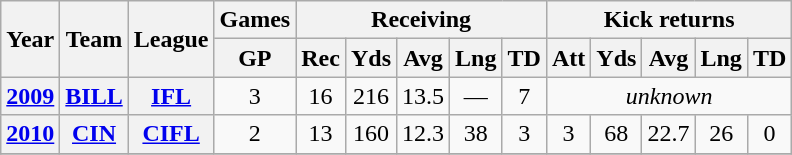<table class=wikitable style="text-align:center;">
<tr>
<th rowspan="2">Year</th>
<th rowspan="2">Team</th>
<th rowspan="2">League</th>
<th colspan="1">Games</th>
<th colspan="5">Receiving</th>
<th colspan="5">Kick returns</th>
</tr>
<tr>
<th>GP</th>
<th>Rec</th>
<th>Yds</th>
<th>Avg</th>
<th>Lng</th>
<th>TD</th>
<th>Att</th>
<th>Yds</th>
<th>Avg</th>
<th>Lng</th>
<th>TD</th>
</tr>
<tr>
<th><a href='#'>2009</a></th>
<th><a href='#'>BILL</a></th>
<th><a href='#'>IFL</a></th>
<td>3</td>
<td>16</td>
<td>216</td>
<td>13.5</td>
<td>—</td>
<td>7</td>
<td colspan="5"><em>unknown</em></td>
</tr>
<tr>
<th><a href='#'>2010</a></th>
<th><a href='#'>CIN</a></th>
<th><a href='#'>CIFL</a></th>
<td>2</td>
<td>13</td>
<td>160</td>
<td>12.3</td>
<td>38</td>
<td>3</td>
<td>3</td>
<td>68</td>
<td>22.7</td>
<td>26</td>
<td>0</td>
</tr>
<tr>
</tr>
</table>
